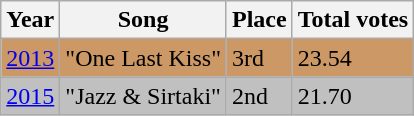<table class="wikitable sortable">
<tr>
<th>Year</th>
<th>Song</th>
<th>Place</th>
<th>Total votes</th>
</tr>
<tr bgcolor="#CC9966">
<td><a href='#'>2013</a></td>
<td>"One Last Kiss"</td>
<td>3rd</td>
<td>23.54</td>
</tr>
<tr bgcolor="silver">
<td><a href='#'>2015</a></td>
<td>"Jazz & Sirtaki"</td>
<td>2nd</td>
<td>21.70</td>
</tr>
</table>
